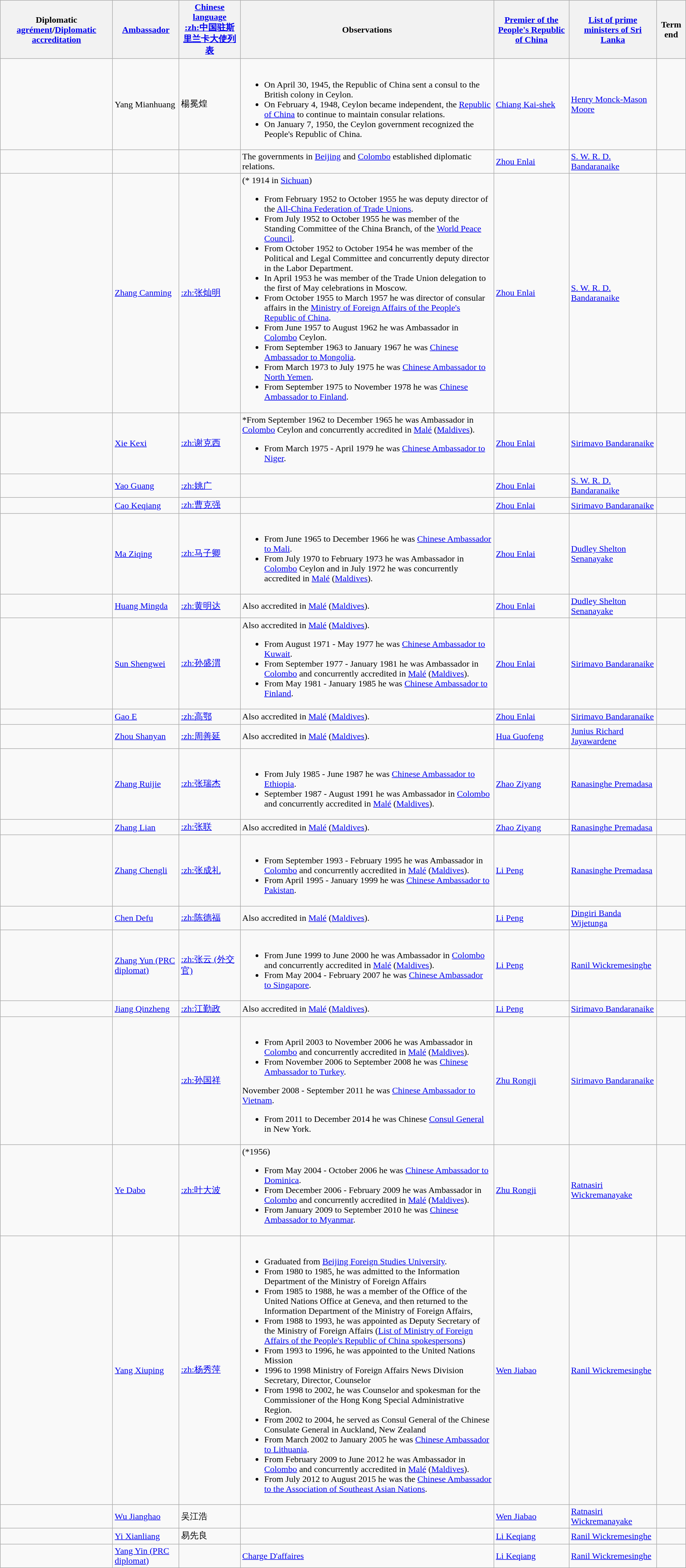<table class="wikitable sortable">
<tr>
<th>Diplomatic <a href='#'>agrément</a>/<a href='#'>Diplomatic accreditation</a></th>
<th><a href='#'>Ambassador</a></th>
<th><a href='#'>Chinese language</a><br><a href='#'>:zh:中国驻斯里兰卡大使列表</a></th>
<th>Observations</th>
<th><a href='#'>Premier of the People's Republic of China</a></th>
<th><a href='#'>List of prime ministers of Sri Lanka</a></th>
<th>Term end</th>
</tr>
<tr>
<td></td>
<td>Yang Mianhuang</td>
<td>楊冕煌</td>
<td><br><ul><li>On April 30, 1945, the Republic of China sent a consul to the British colony in Ceylon.</li><li>On February 4, 1948, Ceylon became independent, the <a href='#'>Republic of China</a> to continue to maintain consular relations.</li><li>On January 7, 1950, the Ceylon government recognized the People's Republic of China.</li></ul></td>
<td><a href='#'>Chiang Kai-shek</a></td>
<td><a href='#'>Henry Monck-Mason Moore</a></td>
<td></td>
</tr>
<tr>
<td></td>
<td></td>
<td></td>
<td>The governments in <a href='#'>Beijing</a> and <a href='#'>Colombo</a> established diplomatic relations.</td>
<td><a href='#'>Zhou Enlai</a></td>
<td><a href='#'>S. W. R. D. Bandaranaike</a></td>
<td></td>
</tr>
<tr>
<td></td>
<td><a href='#'>Zhang Canming</a></td>
<td><a href='#'>:zh:张灿明</a></td>
<td>(* 1914 in <a href='#'>Sichuan</a>)<br><ul><li>From February 1952 to October 1955 he was deputy director of the <a href='#'>All-China Federation of Trade Unions</a>.</li><li>From July 1952 to October 1955 he was member of the Standing Committee of the China Branch, of the <a href='#'>World Peace Council</a>.</li><li>From October 1952 to October 1954 he was member of the Political and Legal Committee and concurrently deputy director in the Labor Department.</li><li>In April 1953 he was member of the Trade Union delegation to the first of May celebrations in Moscow.</li><li>From October 1955 to March 1957 he was director of consular affairs in the <a href='#'>Ministry of Foreign Affairs of the People's Republic of China</a>.</li><li>From June 1957 to August 1962 he was Ambassador in <a href='#'>Colombo</a> Ceylon.</li><li>From September 1963 to January 1967 he was <a href='#'>Chinese Ambassador to Mongolia</a>.</li><li>From March 1973 to July 1975 he was <a href='#'>Chinese Ambassador to North Yemen</a>.</li><li>From September 1975 to November 1978 he was <a href='#'>Chinese Ambassador to Finland</a>.</li></ul></td>
<td><a href='#'>Zhou Enlai</a></td>
<td><a href='#'>S. W. R. D. Bandaranaike</a></td>
<td></td>
</tr>
<tr>
<td></td>
<td><a href='#'>Xie Kexi</a></td>
<td><a href='#'>:zh:谢克西</a></td>
<td>*From September 1962 to December 1965  he was Ambassador in <a href='#'>Colombo</a> Ceylon and concurrently accredited in <a href='#'>Malé</a> (<a href='#'>Maldives</a>).<br><ul><li>From March 1975 - April 1979 he was <a href='#'>Chinese Ambassador to Niger</a>.</li></ul></td>
<td><a href='#'>Zhou Enlai</a></td>
<td><a href='#'>Sirimavo Bandaranaike</a></td>
<td></td>
</tr>
<tr>
<td></td>
<td><a href='#'>Yao Guang</a></td>
<td><a href='#'>:zh:姚广</a></td>
<td></td>
<td><a href='#'>Zhou Enlai</a></td>
<td><a href='#'>S. W. R. D. Bandaranaike</a></td>
<td></td>
</tr>
<tr>
<td></td>
<td><a href='#'>Cao Keqiang</a></td>
<td><a href='#'>:zh:曹克强</a></td>
<td></td>
<td><a href='#'>Zhou Enlai</a></td>
<td><a href='#'>Sirimavo Bandaranaike</a></td>
<td></td>
</tr>
<tr>
<td></td>
<td><a href='#'>Ma Ziqing</a></td>
<td><a href='#'>:zh:马子卿</a></td>
<td><br><ul><li>From June 1965 to December 1966 he was <a href='#'>Chinese Ambassador to Mali</a>.</li><li>From July 1970 to February 1973 he was Ambassador in <a href='#'>Colombo</a> Ceylon and in July 1972 he was concurrently accredited in <a href='#'>Malé</a> (<a href='#'>Maldives</a>).</li></ul></td>
<td><a href='#'>Zhou Enlai</a></td>
<td><a href='#'>Dudley Shelton Senanayake</a></td>
<td></td>
</tr>
<tr>
<td></td>
<td><a href='#'>Huang Mingda</a></td>
<td><a href='#'>:zh:黄明达</a></td>
<td>Also accredited in <a href='#'>Malé</a> (<a href='#'>Maldives</a>).</td>
<td><a href='#'>Zhou Enlai</a></td>
<td><a href='#'>Dudley Shelton Senanayake</a></td>
<td></td>
</tr>
<tr>
<td></td>
<td><a href='#'>Sun Shengwei</a></td>
<td><a href='#'>:zh:孙盛渭</a></td>
<td>Also accredited in <a href='#'>Malé</a> (<a href='#'>Maldives</a>).<br><ul><li>From August 1971 - May 1977 he was <a href='#'>Chinese Ambassador to Kuwait</a>.</li><li>From September 1977 - January 1981 he was Ambassador in <a href='#'>Colombo</a> and concurrently accredited in <a href='#'>Malé</a> (<a href='#'>Maldives</a>).</li><li>From May 1981 - January 1985 he was <a href='#'>Chinese Ambassador to Finland</a>.</li></ul></td>
<td><a href='#'>Zhou Enlai</a></td>
<td><a href='#'>Sirimavo Bandaranaike</a></td>
<td></td>
</tr>
<tr>
<td></td>
<td><a href='#'>Gao E</a></td>
<td><a href='#'>:zh:高鄂</a></td>
<td>Also accredited in <a href='#'>Malé</a> (<a href='#'>Maldives</a>).</td>
<td><a href='#'>Zhou Enlai</a></td>
<td><a href='#'>Sirimavo Bandaranaike</a></td>
<td></td>
</tr>
<tr>
<td></td>
<td><a href='#'>Zhou Shanyan</a></td>
<td><a href='#'>:zh:周善延</a></td>
<td>Also accredited in <a href='#'>Malé</a> (<a href='#'>Maldives</a>).</td>
<td><a href='#'>Hua Guofeng</a></td>
<td><a href='#'>Junius Richard Jayawardene</a></td>
<td></td>
</tr>
<tr>
<td></td>
<td><a href='#'>Zhang Ruijie</a></td>
<td><a href='#'>:zh:张瑞杰</a></td>
<td><br><ul><li>From July 1985 - June 1987 he was <a href='#'>Chinese Ambassador to Ethiopia</a>.</li><li>September 1987 - August 1991 he was Ambassador in <a href='#'>Colombo</a> and concurrently accredited in <a href='#'>Malé</a> (<a href='#'>Maldives</a>).</li></ul></td>
<td><a href='#'>Zhao Ziyang</a></td>
<td><a href='#'>Ranasinghe Premadasa</a></td>
<td></td>
</tr>
<tr>
<td></td>
<td><a href='#'>Zhang Lian</a></td>
<td><a href='#'>:zh:张联</a></td>
<td>Also accredited in <a href='#'>Malé</a> (<a href='#'>Maldives</a>).</td>
<td><a href='#'>Zhao Ziyang</a></td>
<td><a href='#'>Ranasinghe Premadasa</a></td>
<td></td>
</tr>
<tr>
<td></td>
<td><a href='#'>Zhang Chengli</a></td>
<td><a href='#'>:zh:张成礼</a></td>
<td><br><ul><li>From September 1993 - February 1995  he was Ambassador in <a href='#'>Colombo</a> and concurrently accredited in <a href='#'>Malé</a> (<a href='#'>Maldives</a>).</li><li>From April 1995 - January 1999  he was <a href='#'>Chinese Ambassador to Pakistan</a>.</li></ul></td>
<td><a href='#'>Li Peng</a></td>
<td><a href='#'>Ranasinghe Premadasa</a></td>
<td></td>
</tr>
<tr>
<td></td>
<td><a href='#'>Chen Defu</a></td>
<td><a href='#'>:zh:陈德福</a></td>
<td>Also accredited in <a href='#'>Malé</a> (<a href='#'>Maldives</a>).</td>
<td><a href='#'>Li Peng</a></td>
<td><a href='#'>Dingiri Banda Wijetunga</a></td>
<td></td>
</tr>
<tr>
<td></td>
<td><a href='#'>Zhang Yun (PRC diplomat)</a></td>
<td><a href='#'>:zh:张云 (外交官)</a></td>
<td><br><ul><li>From June 1999 to June 2000 he was Ambassador in <a href='#'>Colombo</a> and concurrently accredited in <a href='#'>Malé</a> (<a href='#'>Maldives</a>).</li><li>From May 2004 - February 2007 he was <a href='#'>Chinese Ambassador to Singapore</a>.</li></ul></td>
<td><a href='#'>Li Peng</a></td>
<td><a href='#'>Ranil Wickremesinghe</a></td>
<td></td>
</tr>
<tr>
<td></td>
<td><a href='#'>Jiang Qinzheng</a></td>
<td><a href='#'>:zh:江勤政</a></td>
<td>Also accredited in <a href='#'>Malé</a> (<a href='#'>Maldives</a>).</td>
<td><a href='#'>Li Peng</a></td>
<td><a href='#'>Sirimavo Bandaranaike</a></td>
<td></td>
</tr>
<tr>
<td></td>
<td></td>
<td><a href='#'>:zh:孙国祥</a></td>
<td><br><ul><li>From April 2003 to November 2006 he was Ambassador in <a href='#'>Colombo</a> and concurrently accredited in <a href='#'>Malé</a> (<a href='#'>Maldives</a>).</li><li>From November 2006 to September 2008 he was <a href='#'>Chinese Ambassador to Turkey</a>.</li></ul>November 2008 - September 2011 he was <a href='#'>Chinese Ambassador to Vietnam</a>.<ul><li>From 2011 to December 2014 he was Chinese <a href='#'>Consul General</a> in New York.</li></ul></td>
<td><a href='#'>Zhu Rongji</a></td>
<td><a href='#'>Sirimavo Bandaranaike</a></td>
<td></td>
</tr>
<tr>
<td></td>
<td><a href='#'>Ye Dabo</a></td>
<td><a href='#'>:zh:叶大波</a></td>
<td>(*1956)<br><ul><li>From May 2004 - October 2006  he was  <a href='#'>Chinese Ambassador to Dominica</a>.</li><li>From  December 2006 - February 2009  he was Ambassador in <a href='#'>Colombo</a> and concurrently accredited in <a href='#'>Malé</a> (<a href='#'>Maldives</a>).</li><li>From  January 2009 to September 2010 he was <a href='#'>Chinese Ambassador to Myanmar</a>.</li></ul></td>
<td><a href='#'>Zhu Rongji</a></td>
<td><a href='#'>Ratnasiri Wickremanayake</a></td>
<td></td>
</tr>
<tr>
<td></td>
<td><a href='#'>Yang Xiuping</a></td>
<td><a href='#'>:zh:杨秀萍</a></td>
<td><br><ul><li>Graduated from <a href='#'>Beijing Foreign Studies University</a>.</li><li>From 1980 to 1985, he was admitted to the Information Department of the Ministry of Foreign Affairs</li><li>From 1985 to 1988, he was a member of the Office of the United Nations Office at Geneva, and then returned to the Information Department of the Ministry of Foreign Affairs,</li><li>From 1988 to 1993, he was appointed as Deputy Secretary of the Ministry of Foreign Affairs (<a href='#'>List of Ministry of Foreign Affairs of the People's Republic of China spokespersons</a>)</li><li>From 1993 to 1996, he was appointed to the United Nations Mission</li><li>1996 to 1998 Ministry of Foreign Affairs News Division Secretary, Director, Counselor</li><li>From 1998 to 2002, he was Counselor and spokesman for the Commissioner of the Hong Kong Special Administrative Region.</li><li>From 2002 to 2004, he served as Consul General of the Chinese Consulate General in Auckland, New Zealand</li><li>From March 2002 to January 2005 he was <a href='#'>Chinese Ambassador to Lithuania</a>.</li><li>From February 2009 to June 2012 he was Ambassador in <a href='#'>Colombo</a> and concurrently accredited in <a href='#'>Malé</a> (<a href='#'>Maldives</a>).</li><li>From July 2012 to August 2015 he was the <a href='#'>Chinese Ambassador to the Association of Southeast Asian Nations</a>.</li></ul></td>
<td><a href='#'>Wen Jiabao</a></td>
<td><a href='#'>Ranil Wickremesinghe</a></td>
<td></td>
</tr>
<tr>
<td></td>
<td><a href='#'>Wu Jianghao</a></td>
<td>吴江浩</td>
<td></td>
<td><a href='#'>Wen Jiabao</a></td>
<td><a href='#'>Ratnasiri Wickremanayake</a></td>
<td></td>
</tr>
<tr>
<td></td>
<td><a href='#'>Yi Xianliang</a></td>
<td>易先良</td>
<td></td>
<td><a href='#'>Li Keqiang</a></td>
<td><a href='#'>Ranil Wickremesinghe</a></td>
<td></td>
</tr>
<tr>
<td></td>
<td><a href='#'>Yang Yin (PRC diplomat)</a></td>
<td></td>
<td><a href='#'>Charge D'affaires</a></td>
<td><a href='#'>Li Keqiang</a></td>
<td><a href='#'>Ranil Wickremesinghe</a></td>
<td></td>
</tr>
</table>
